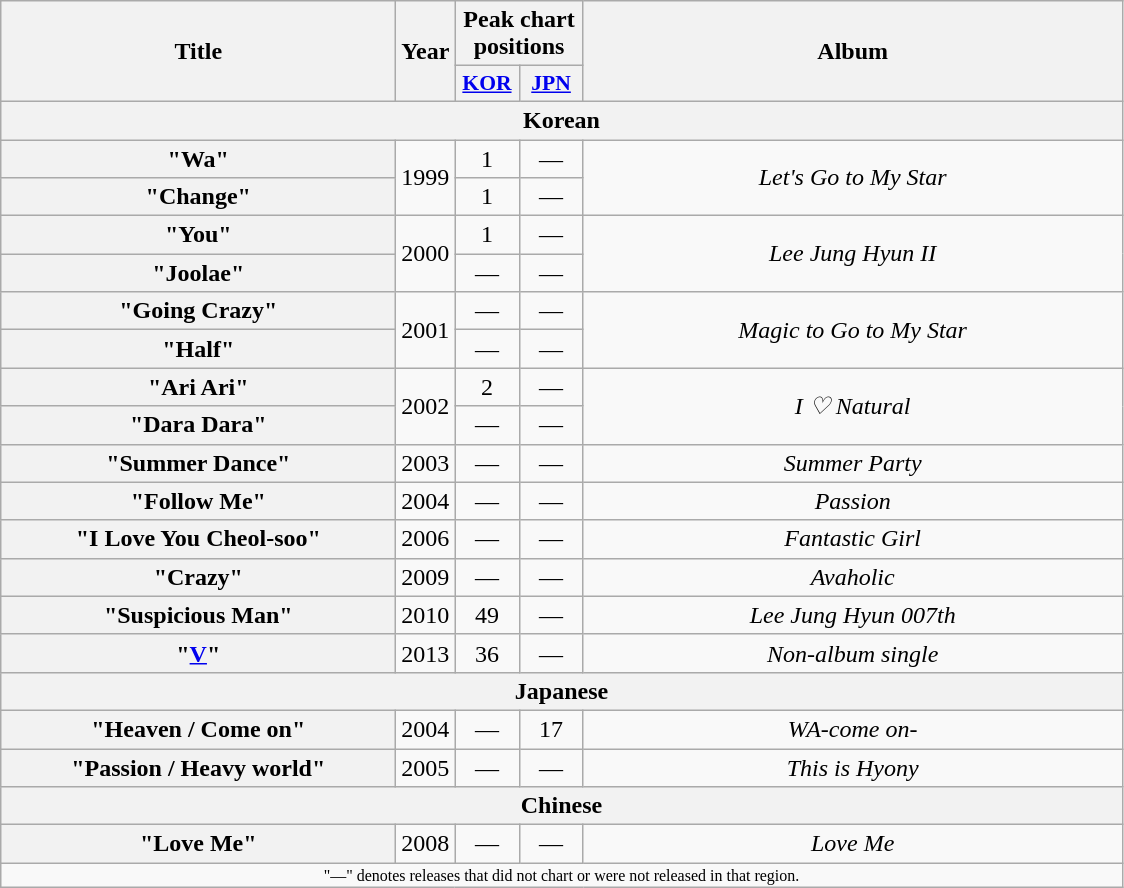<table class="wikitable plainrowheaders" style="text-align:center;">
<tr>
<th scope="col" rowspan="2" style="width:16em">Title</th>
<th scope="col" rowspan="2">Year</th>
<th scope="col" colspan="2">Peak chart positions</th>
<th scope="col" rowspan="2" style="width:22em">Album</th>
</tr>
<tr>
<th scope="col" style="width:2.5em;font-size:90%;"><a href='#'>KOR</a><br></th>
<th scope="col" style="width:2.5em;font-size:90%;"><a href='#'>JPN</a><br></th>
</tr>
<tr>
<th scope="col" colspan="6">Korean</th>
</tr>
<tr>
<th scope="row">"Wa"</th>
<td rowspan="2">1999</td>
<td>1</td>
<td>—</td>
<td rowspan="2"><em>Let's Go to My Star</em></td>
</tr>
<tr>
<th scope="row">"Change"</th>
<td>1</td>
<td>—</td>
</tr>
<tr>
<th scope="row">"You"</th>
<td rowspan="2">2000</td>
<td>1</td>
<td>—</td>
<td rowspan="2"><em>Lee Jung Hyun II</em></td>
</tr>
<tr>
<th scope="row">"Joolae"</th>
<td>—</td>
<td>—</td>
</tr>
<tr>
<th scope="row">"Going Crazy"</th>
<td rowspan="2">2001</td>
<td>—</td>
<td>—</td>
<td rowspan="2"><em>Magic to Go to My Star</em></td>
</tr>
<tr>
<th scope="row">"Half"</th>
<td>—</td>
<td>—</td>
</tr>
<tr>
<th scope="row">"Ari Ari"</th>
<td rowspan="2">2002</td>
<td>2</td>
<td>—</td>
<td rowspan="2"><em>I ♡ Natural</em></td>
</tr>
<tr>
<th scope="row">"Dara Dara"</th>
<td>—</td>
<td>—</td>
</tr>
<tr>
<th scope="row">"Summer Dance"</th>
<td>2003</td>
<td>—</td>
<td>—</td>
<td><em>Summer Party</em></td>
</tr>
<tr>
<th scope="row">"Follow Me"</th>
<td>2004</td>
<td>—</td>
<td>—</td>
<td><em>Passion</em></td>
</tr>
<tr>
<th scope="row">"I Love You Cheol-soo"</th>
<td>2006</td>
<td>—</td>
<td>—</td>
<td><em>Fantastic Girl</em></td>
</tr>
<tr>
<th scope="row">"Crazy"</th>
<td>2009</td>
<td>—</td>
<td>—</td>
<td><em>Avaholic</em></td>
</tr>
<tr>
<th scope="row">"Suspicious Man"</th>
<td>2010</td>
<td>49</td>
<td>—</td>
<td><em>Lee Jung Hyun 007th</em></td>
</tr>
<tr>
<th scope="row">"<a href='#'>V</a>"</th>
<td>2013</td>
<td>36</td>
<td>—</td>
<td><em>Non-album single</em></td>
</tr>
<tr>
<th scope="col" colspan="6">Japanese</th>
</tr>
<tr>
<th scope="row">"Heaven / Come on"</th>
<td>2004</td>
<td>—</td>
<td>17</td>
<td><em>WA-come on-</em></td>
</tr>
<tr>
<th scope="row">"Passion / Heavy world"</th>
<td>2005</td>
<td>—</td>
<td>—</td>
<td><em>This is Hyony</em></td>
</tr>
<tr>
<th scope="col" colspan="6">Chinese</th>
</tr>
<tr>
<th scope="row">"Love Me"</th>
<td>2008</td>
<td>—</td>
<td>—</td>
<td><em>Love Me</em></td>
</tr>
<tr>
<td colspan="6" style="font-size:8pt;">"—" denotes releases that did not chart or were not released in that region.</td>
</tr>
</table>
